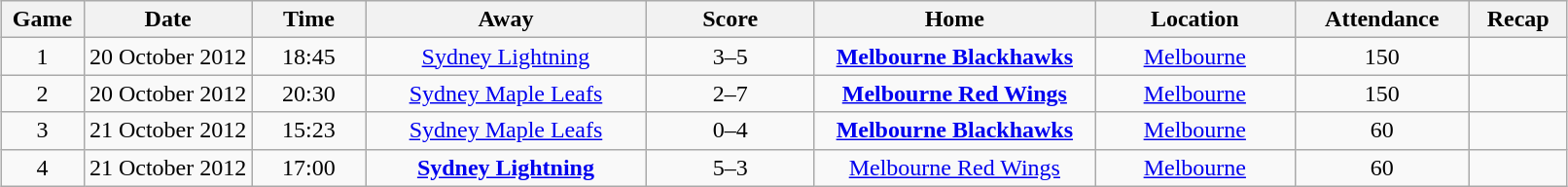<table class="wikitable" width="85%" style="margin: 1em auto 1em auto">
<tr>
<th width="1%">Game</th>
<th width="6%">Date</th>
<th width="4%">Time</th>
<th width="10%">Away</th>
<th width="6%">Score</th>
<th width="10%">Home</th>
<th width="7%">Location</th>
<th width="4%">Attendance</th>
<th width="2%">Recap</th>
</tr>
<tr align="center">
<td>1</td>
<td>20 October 2012</td>
<td>18:45</td>
<td><a href='#'>Sydney Lightning</a></td>
<td>3–5</td>
<td><strong><a href='#'>Melbourne Blackhawks</a></strong></td>
<td><a href='#'>Melbourne</a></td>
<td>150</td>
<td></td>
</tr>
<tr align="center">
<td>2</td>
<td>20 October 2012</td>
<td>20:30</td>
<td><a href='#'>Sydney Maple Leafs</a></td>
<td>2–7</td>
<td><strong><a href='#'>Melbourne Red Wings</a></strong></td>
<td><a href='#'>Melbourne</a></td>
<td>150</td>
<td></td>
</tr>
<tr align="center">
<td>3</td>
<td>21 October 2012</td>
<td>15:23</td>
<td><a href='#'>Sydney Maple Leafs</a></td>
<td>0–4</td>
<td><strong><a href='#'>Melbourne Blackhawks</a></strong></td>
<td><a href='#'>Melbourne</a></td>
<td>60</td>
<td></td>
</tr>
<tr align="center">
<td>4</td>
<td>21 October 2012</td>
<td>17:00</td>
<td><strong><a href='#'>Sydney Lightning</a></strong></td>
<td>5–3</td>
<td><a href='#'>Melbourne Red Wings</a></td>
<td><a href='#'>Melbourne</a></td>
<td>60</td>
<td></td>
</tr>
</table>
